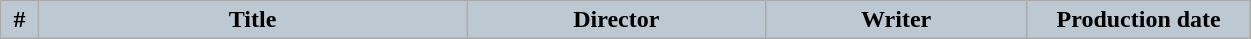<table class="wikitable plainrowheaders" style="width:66%; margin:left;">
<tr>
<th style="background:#BCC9D2; width:2%">#</th>
<th style="background:#BCC9D2; width:23%">Title</th>
<th style="background:#BCC9D2; width:16%">Director</th>
<th style="background:#BCC9D2; width:14%">Writer</th>
<th style="background:#BCC9D2; width:12%">Production date<br></th>
</tr>
</table>
